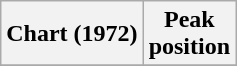<table class="wikitable sortable plainrowheaders">
<tr>
<th>Chart (1972)</th>
<th>Peak<br>position</th>
</tr>
<tr>
</tr>
</table>
